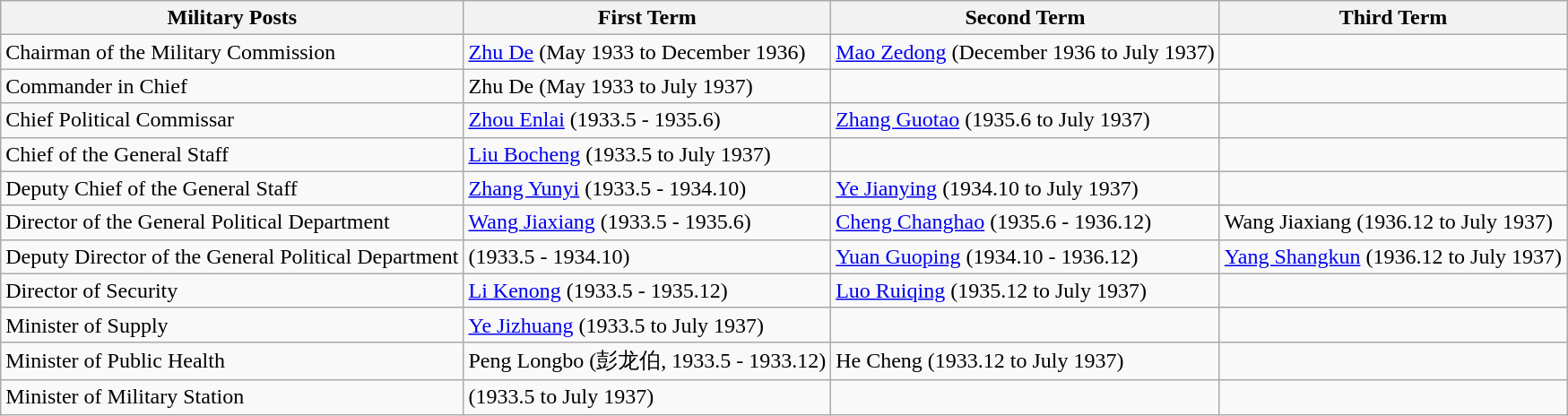<table class="wikitable mw-collapsible autocollapse">
<tr>
<th>Military Posts</th>
<th>First Term</th>
<th>Second Term</th>
<th>Third Term</th>
</tr>
<tr>
<td>Chairman of the Military Commission</td>
<td><a href='#'>Zhu De</a> (May 1933 to December 1936)</td>
<td><a href='#'>Mao Zedong</a> (December 1936 to July 1937)</td>
<td></td>
</tr>
<tr>
<td>Commander in Chief</td>
<td>Zhu De (May 1933 to July 1937)</td>
<td></td>
<td></td>
</tr>
<tr>
<td>Chief Political Commissar</td>
<td><a href='#'>Zhou Enlai</a> (1933.5 - 1935.6)</td>
<td><a href='#'>Zhang Guotao</a> (1935.6 to July 1937)</td>
<td></td>
</tr>
<tr>
<td>Chief of the General Staff</td>
<td><a href='#'>Liu Bocheng</a> (1933.5 to July 1937)</td>
<td></td>
<td></td>
</tr>
<tr>
<td>Deputy Chief of the General Staff</td>
<td><a href='#'>Zhang Yunyi</a> (1933.5 - 1934.10)</td>
<td><a href='#'>Ye Jianying</a> (1934.10 to July 1937)</td>
<td></td>
</tr>
<tr>
<td>Director of the General Political Department</td>
<td><a href='#'>Wang Jiaxiang</a> (1933.5 - 1935.6)</td>
<td><a href='#'>Cheng Changhao</a> (1935.6 - 1936.12)</td>
<td>Wang Jiaxiang (1936.12 to July 1937)</td>
</tr>
<tr>
<td>Deputy Director of the General Political Department</td>
<td> (1933.5 - 1934.10)</td>
<td><a href='#'>Yuan Guoping</a> (1934.10 - 1936.12)</td>
<td><a href='#'>Yang Shangkun</a> (1936.12 to July 1937)</td>
</tr>
<tr>
<td>Director of Security</td>
<td><a href='#'>Li Kenong</a> (1933.5 - 1935.12)</td>
<td><a href='#'>Luo Ruiqing</a> (1935.12 to July 1937)</td>
<td></td>
</tr>
<tr>
<td>Minister of Supply</td>
<td><a href='#'>Ye Jizhuang</a> (1933.5 to July 1937)</td>
<td></td>
<td></td>
</tr>
<tr>
<td>Minister of Public Health</td>
<td>Peng Longbo (彭龙伯, 1933.5 - 1933.12)</td>
<td>He Cheng (1933.12 to July 1937)</td>
<td></td>
</tr>
<tr>
<td>Minister of Military Station</td>
<td> (1933.5 to July 1937)</td>
<td></td>
<td></td>
</tr>
</table>
